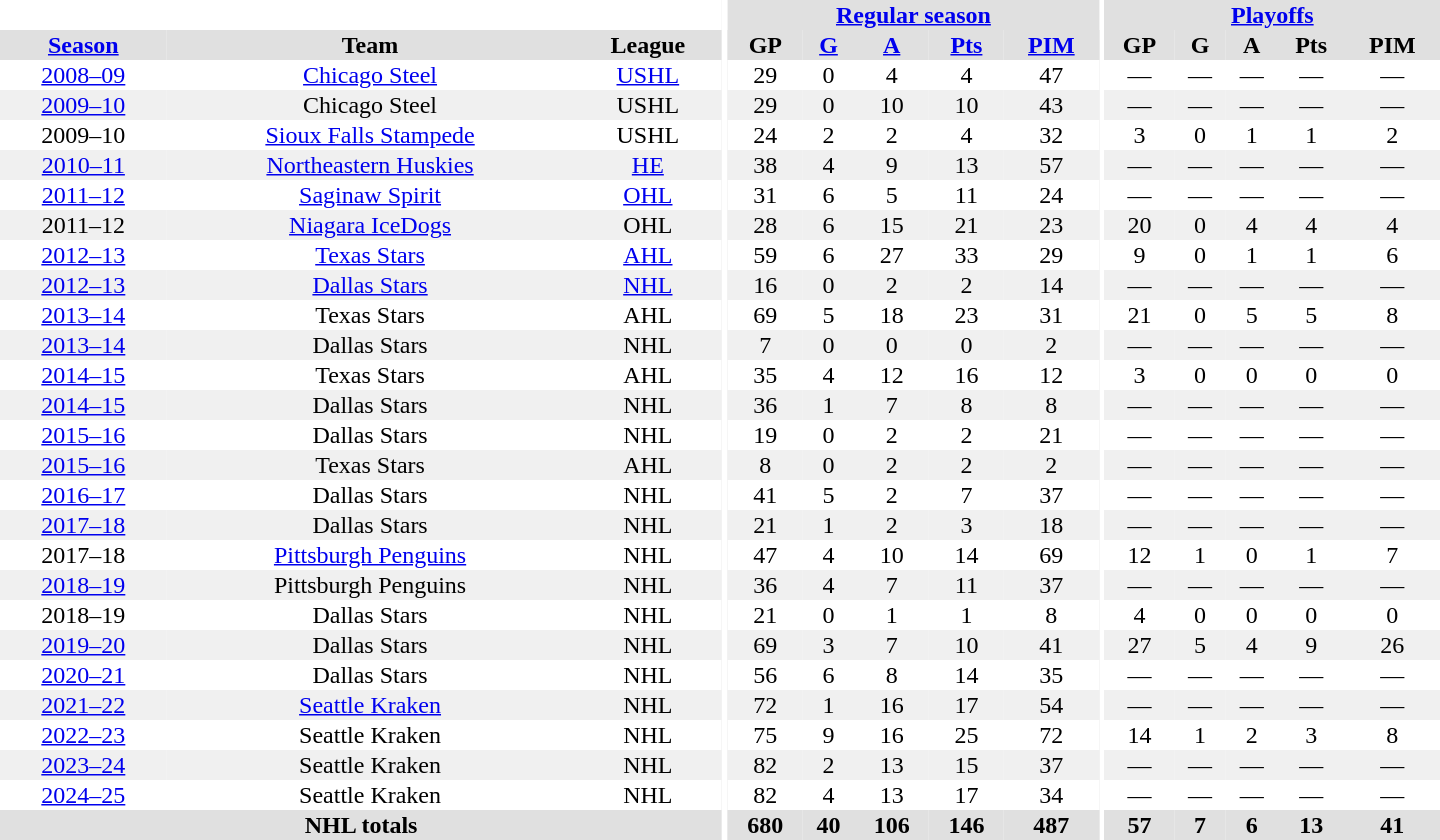<table border="0" cellpadding="1" cellspacing="0" style="text-align:center; width:60em">
<tr bgcolor="#e0e0e0">
<th colspan="3" bgcolor="#ffffff"></th>
<th rowspan="99" bgcolor="#ffffff"></th>
<th colspan="5"><a href='#'>Regular season</a></th>
<th rowspan="99" bgcolor="#ffffff"></th>
<th colspan="5"><a href='#'>Playoffs</a></th>
</tr>
<tr bgcolor="#e0e0e0">
<th><a href='#'>Season</a></th>
<th>Team</th>
<th>League</th>
<th>GP</th>
<th><a href='#'>G</a></th>
<th><a href='#'>A</a></th>
<th><a href='#'>Pts</a></th>
<th><a href='#'>PIM</a></th>
<th>GP</th>
<th>G</th>
<th>A</th>
<th>Pts</th>
<th>PIM</th>
</tr>
<tr>
<td><a href='#'>2008–09</a></td>
<td><a href='#'>Chicago Steel</a></td>
<td><a href='#'>USHL</a></td>
<td>29</td>
<td>0</td>
<td>4</td>
<td>4</td>
<td>47</td>
<td>—</td>
<td>—</td>
<td>—</td>
<td>—</td>
<td>—</td>
</tr>
<tr style="background:#f0f0f0;">
<td><a href='#'>2009–10</a></td>
<td>Chicago Steel</td>
<td>USHL</td>
<td>29</td>
<td>0</td>
<td>10</td>
<td>10</td>
<td>43</td>
<td>—</td>
<td>—</td>
<td>—</td>
<td>—</td>
<td>—</td>
</tr>
<tr>
<td>2009–10</td>
<td><a href='#'>Sioux Falls Stampede</a></td>
<td>USHL</td>
<td>24</td>
<td>2</td>
<td>2</td>
<td>4</td>
<td>32</td>
<td>3</td>
<td>0</td>
<td>1</td>
<td>1</td>
<td>2</td>
</tr>
<tr style="background:#f0f0f0;">
<td><a href='#'>2010–11</a></td>
<td><a href='#'>Northeastern Huskies</a></td>
<td><a href='#'>HE</a></td>
<td>38</td>
<td>4</td>
<td>9</td>
<td>13</td>
<td>57</td>
<td>—</td>
<td>—</td>
<td>—</td>
<td>—</td>
<td>—</td>
</tr>
<tr>
<td><a href='#'>2011–12</a></td>
<td><a href='#'>Saginaw Spirit</a></td>
<td><a href='#'>OHL</a></td>
<td>31</td>
<td>6</td>
<td>5</td>
<td>11</td>
<td>24</td>
<td>—</td>
<td>—</td>
<td>—</td>
<td>—</td>
<td>—</td>
</tr>
<tr style="background:#f0f0f0;">
<td>2011–12</td>
<td><a href='#'>Niagara IceDogs</a></td>
<td>OHL</td>
<td>28</td>
<td>6</td>
<td>15</td>
<td>21</td>
<td>23</td>
<td>20</td>
<td>0</td>
<td>4</td>
<td>4</td>
<td>4</td>
</tr>
<tr>
<td><a href='#'>2012–13</a></td>
<td><a href='#'>Texas Stars</a></td>
<td><a href='#'>AHL</a></td>
<td>59</td>
<td>6</td>
<td>27</td>
<td>33</td>
<td>29</td>
<td>9</td>
<td>0</td>
<td>1</td>
<td>1</td>
<td>6</td>
</tr>
<tr style="background:#f0f0f0;">
<td><a href='#'>2012–13</a></td>
<td><a href='#'>Dallas Stars</a></td>
<td><a href='#'>NHL</a></td>
<td>16</td>
<td>0</td>
<td>2</td>
<td>2</td>
<td>14</td>
<td>—</td>
<td>—</td>
<td>—</td>
<td>—</td>
<td>—</td>
</tr>
<tr>
<td><a href='#'>2013–14</a></td>
<td>Texas Stars</td>
<td>AHL</td>
<td>69</td>
<td>5</td>
<td>18</td>
<td>23</td>
<td>31</td>
<td>21</td>
<td>0</td>
<td>5</td>
<td>5</td>
<td>8</td>
</tr>
<tr style="background:#f0f0f0;">
<td><a href='#'>2013–14</a></td>
<td>Dallas Stars</td>
<td>NHL</td>
<td>7</td>
<td>0</td>
<td>0</td>
<td>0</td>
<td>2</td>
<td>—</td>
<td>—</td>
<td>—</td>
<td>—</td>
<td>—</td>
</tr>
<tr>
<td><a href='#'>2014–15</a></td>
<td>Texas Stars</td>
<td>AHL</td>
<td>35</td>
<td>4</td>
<td>12</td>
<td>16</td>
<td>12</td>
<td>3</td>
<td>0</td>
<td>0</td>
<td>0</td>
<td>0</td>
</tr>
<tr style="background:#f0f0f0;">
<td><a href='#'>2014–15</a></td>
<td>Dallas Stars</td>
<td>NHL</td>
<td>36</td>
<td>1</td>
<td>7</td>
<td>8</td>
<td>8</td>
<td>—</td>
<td>—</td>
<td>—</td>
<td>—</td>
<td>—</td>
</tr>
<tr>
<td><a href='#'>2015–16</a></td>
<td>Dallas Stars</td>
<td>NHL</td>
<td>19</td>
<td>0</td>
<td>2</td>
<td>2</td>
<td>21</td>
<td>—</td>
<td>—</td>
<td>—</td>
<td>—</td>
<td>—</td>
</tr>
<tr style="background:#f0f0f0;">
<td><a href='#'>2015–16</a></td>
<td>Texas Stars</td>
<td>AHL</td>
<td>8</td>
<td>0</td>
<td>2</td>
<td>2</td>
<td>2</td>
<td>—</td>
<td>—</td>
<td>—</td>
<td>—</td>
<td>—</td>
</tr>
<tr>
<td><a href='#'>2016–17</a></td>
<td>Dallas Stars</td>
<td>NHL</td>
<td>41</td>
<td>5</td>
<td>2</td>
<td>7</td>
<td>37</td>
<td>—</td>
<td>—</td>
<td>—</td>
<td>—</td>
<td>—</td>
</tr>
<tr style="background:#f0f0f0;">
<td><a href='#'>2017–18</a></td>
<td>Dallas Stars</td>
<td>NHL</td>
<td>21</td>
<td>1</td>
<td>2</td>
<td>3</td>
<td>18</td>
<td>—</td>
<td>—</td>
<td>—</td>
<td>—</td>
<td>—</td>
</tr>
<tr>
<td>2017–18</td>
<td><a href='#'>Pittsburgh Penguins</a></td>
<td>NHL</td>
<td>47</td>
<td>4</td>
<td>10</td>
<td>14</td>
<td>69</td>
<td>12</td>
<td>1</td>
<td>0</td>
<td>1</td>
<td>7</td>
</tr>
<tr style="background:#f0f0f0;">
<td><a href='#'>2018–19</a></td>
<td>Pittsburgh Penguins</td>
<td>NHL</td>
<td>36</td>
<td>4</td>
<td>7</td>
<td>11</td>
<td>37</td>
<td>—</td>
<td>—</td>
<td>—</td>
<td>—</td>
<td>—</td>
</tr>
<tr>
<td>2018–19</td>
<td>Dallas Stars</td>
<td>NHL</td>
<td>21</td>
<td>0</td>
<td>1</td>
<td>1</td>
<td>8</td>
<td>4</td>
<td>0</td>
<td>0</td>
<td>0</td>
<td>0</td>
</tr>
<tr style="background:#f0f0f0;">
<td><a href='#'>2019–20</a></td>
<td>Dallas Stars</td>
<td>NHL</td>
<td>69</td>
<td>3</td>
<td>7</td>
<td>10</td>
<td>41</td>
<td>27</td>
<td>5</td>
<td>4</td>
<td>9</td>
<td>26</td>
</tr>
<tr>
<td><a href='#'>2020–21</a></td>
<td>Dallas Stars</td>
<td>NHL</td>
<td>56</td>
<td>6</td>
<td>8</td>
<td>14</td>
<td>35</td>
<td>—</td>
<td>—</td>
<td>—</td>
<td>—</td>
<td>—</td>
</tr>
<tr style="background:#f0f0f0;">
<td><a href='#'>2021–22</a></td>
<td><a href='#'>Seattle Kraken</a></td>
<td>NHL</td>
<td>72</td>
<td>1</td>
<td>16</td>
<td>17</td>
<td>54</td>
<td>—</td>
<td>—</td>
<td>—</td>
<td>—</td>
<td>—</td>
</tr>
<tr>
<td><a href='#'>2022–23</a></td>
<td>Seattle Kraken</td>
<td>NHL</td>
<td>75</td>
<td>9</td>
<td>16</td>
<td>25</td>
<td>72</td>
<td>14</td>
<td>1</td>
<td>2</td>
<td>3</td>
<td>8</td>
</tr>
<tr style="background:#f0f0f0;">
<td><a href='#'>2023–24</a></td>
<td>Seattle Kraken</td>
<td>NHL</td>
<td>82</td>
<td>2</td>
<td>13</td>
<td>15</td>
<td>37</td>
<td>—</td>
<td>—</td>
<td>—</td>
<td>—</td>
<td>—</td>
</tr>
<tr>
<td><a href='#'>2024–25</a></td>
<td>Seattle Kraken</td>
<td>NHL</td>
<td>82</td>
<td>4</td>
<td>13</td>
<td>17</td>
<td>34</td>
<td>—</td>
<td>—</td>
<td>—</td>
<td>—</td>
<td>—</td>
</tr>
<tr bgcolor="#e0e0e0">
<th colspan="3">NHL totals</th>
<th>680</th>
<th>40</th>
<th>106</th>
<th>146</th>
<th>487</th>
<th>57</th>
<th>7</th>
<th>6</th>
<th>13</th>
<th>41</th>
</tr>
</table>
